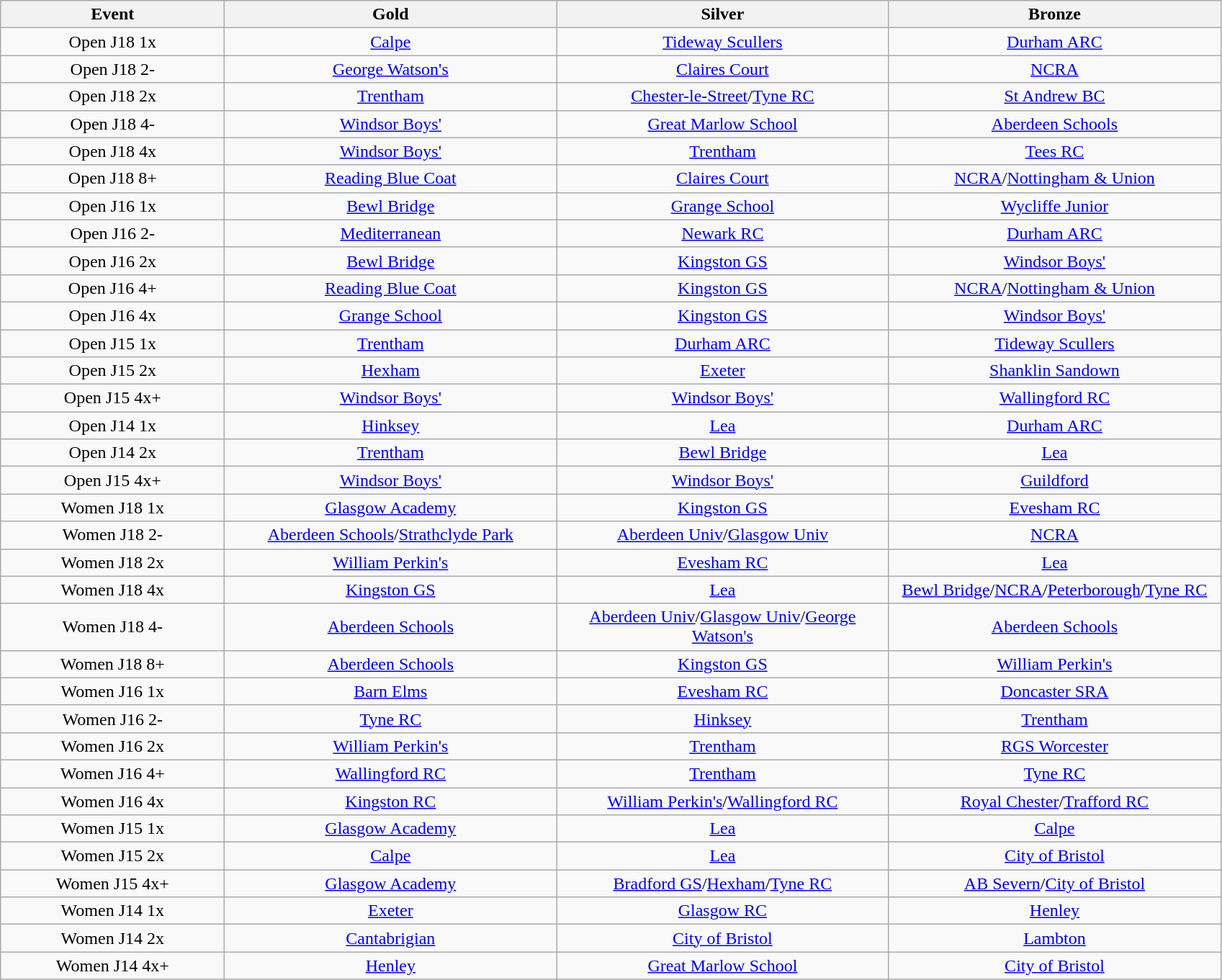<table class="wikitable" style="text-align:center">
<tr>
<th width=200>Event</th>
<th width=300>Gold</th>
<th width=300>Silver</th>
<th width=300>Bronze</th>
</tr>
<tr>
<td>Open J18 1x</td>
<td><a href='#'>Calpe</a></td>
<td><a href='#'>Tideway Scullers</a></td>
<td><a href='#'>Durham ARC</a></td>
</tr>
<tr>
<td>Open J18 2-</td>
<td><a href='#'>George Watson's</a></td>
<td><a href='#'>Claires Court</a></td>
<td><a href='#'>NCRA</a></td>
</tr>
<tr>
<td>Open J18 2x</td>
<td><a href='#'>Trentham</a></td>
<td><a href='#'>Chester-le-Street</a>/<a href='#'>Tyne RC</a></td>
<td><a href='#'>St Andrew BC</a></td>
</tr>
<tr>
<td>Open J18 4-</td>
<td><a href='#'>Windsor Boys'</a></td>
<td><a href='#'>Great Marlow School</a></td>
<td><a href='#'>Aberdeen Schools</a></td>
</tr>
<tr>
<td>Open J18 4x</td>
<td><a href='#'>Windsor Boys'</a></td>
<td><a href='#'>Trentham</a></td>
<td><a href='#'>Tees RC</a></td>
</tr>
<tr>
<td>Open J18 8+</td>
<td><a href='#'>Reading Blue Coat</a></td>
<td><a href='#'>Claires Court</a></td>
<td><a href='#'>NCRA</a>/<a href='#'>Nottingham & Union</a></td>
</tr>
<tr>
<td>Open J16 1x</td>
<td><a href='#'>Bewl Bridge</a></td>
<td><a href='#'>Grange School</a></td>
<td><a href='#'>Wycliffe Junior</a></td>
</tr>
<tr>
<td>Open J16 2-</td>
<td><a href='#'>Mediterranean</a></td>
<td><a href='#'>Newark RC</a></td>
<td><a href='#'>Durham ARC</a></td>
</tr>
<tr>
<td>Open J16 2x</td>
<td><a href='#'>Bewl Bridge</a></td>
<td><a href='#'>Kingston GS</a></td>
<td><a href='#'>Windsor Boys'</a></td>
</tr>
<tr>
<td>Open J16 4+</td>
<td><a href='#'>Reading Blue Coat</a></td>
<td><a href='#'>Kingston GS</a></td>
<td><a href='#'>NCRA</a>/<a href='#'>Nottingham & Union</a></td>
</tr>
<tr>
<td>Open J16 4x</td>
<td><a href='#'>Grange School</a></td>
<td><a href='#'>Kingston GS</a></td>
<td><a href='#'>Windsor Boys'</a></td>
</tr>
<tr>
<td>Open J15 1x</td>
<td><a href='#'>Trentham</a></td>
<td><a href='#'>Durham ARC</a></td>
<td><a href='#'>Tideway Scullers</a></td>
</tr>
<tr>
<td>Open J15 2x</td>
<td><a href='#'>Hexham</a></td>
<td><a href='#'>Exeter</a></td>
<td><a href='#'>Shanklin Sandown</a></td>
</tr>
<tr>
<td>Open J15 4x+</td>
<td><a href='#'>Windsor Boys'</a></td>
<td><a href='#'>Windsor Boys'</a></td>
<td><a href='#'>Wallingford RC</a></td>
</tr>
<tr>
<td>Open J14 1x</td>
<td><a href='#'>Hinksey</a></td>
<td><a href='#'>Lea</a></td>
<td><a href='#'>Durham ARC</a></td>
</tr>
<tr>
<td>Open J14 2x</td>
<td><a href='#'>Trentham</a></td>
<td><a href='#'>Bewl Bridge</a></td>
<td><a href='#'>Lea</a></td>
</tr>
<tr>
<td>Open J15 4x+</td>
<td><a href='#'>Windsor Boys'</a></td>
<td><a href='#'>Windsor Boys'</a></td>
<td><a href='#'>Guildford</a></td>
</tr>
<tr>
<td>Women J18 1x</td>
<td><a href='#'>Glasgow Academy</a></td>
<td><a href='#'>Kingston GS</a></td>
<td><a href='#'>Evesham RC</a></td>
</tr>
<tr>
<td>Women J18 2-</td>
<td><a href='#'>Aberdeen Schools</a>/<a href='#'>Strathclyde Park</a></td>
<td><a href='#'>Aberdeen Univ</a>/<a href='#'>Glasgow Univ</a></td>
<td><a href='#'>NCRA</a></td>
</tr>
<tr>
<td>Women J18 2x</td>
<td><a href='#'>William Perkin's</a></td>
<td><a href='#'>Evesham RC</a></td>
<td><a href='#'>Lea</a></td>
</tr>
<tr>
<td>Women J18 4x</td>
<td><a href='#'>Kingston GS</a></td>
<td><a href='#'>Lea</a></td>
<td><a href='#'>Bewl Bridge</a>/<a href='#'>NCRA</a>/<a href='#'>Peterborough</a>/<a href='#'>Tyne RC</a></td>
</tr>
<tr>
<td>Women J18 4-</td>
<td><a href='#'>Aberdeen Schools</a></td>
<td><a href='#'>Aberdeen Univ</a>/<a href='#'>Glasgow Univ</a>/<a href='#'>George Watson's</a></td>
<td><a href='#'>Aberdeen Schools</a></td>
</tr>
<tr>
<td>Women J18 8+</td>
<td><a href='#'>Aberdeen Schools</a></td>
<td><a href='#'>Kingston GS</a></td>
<td><a href='#'>William Perkin's</a></td>
</tr>
<tr>
<td>Women J16 1x</td>
<td><a href='#'>Barn Elms</a></td>
<td><a href='#'>Evesham RC</a></td>
<td><a href='#'>Doncaster SRA</a></td>
</tr>
<tr>
<td>Women J16 2-</td>
<td><a href='#'>Tyne RC</a></td>
<td><a href='#'>Hinksey</a></td>
<td><a href='#'>Trentham</a></td>
</tr>
<tr>
<td>Women J16 2x</td>
<td><a href='#'>William Perkin's</a></td>
<td><a href='#'>Trentham</a></td>
<td><a href='#'>RGS Worcester</a></td>
</tr>
<tr>
<td>Women J16 4+</td>
<td><a href='#'>Wallingford RC</a></td>
<td><a href='#'>Trentham</a></td>
<td><a href='#'>Tyne RC</a></td>
</tr>
<tr>
<td>Women J16 4x</td>
<td><a href='#'>Kingston RC</a></td>
<td><a href='#'>William Perkin's</a>/<a href='#'>Wallingford RC</a></td>
<td><a href='#'>Royal Chester</a>/<a href='#'>Trafford RC</a></td>
</tr>
<tr>
<td>Women J15 1x</td>
<td><a href='#'>Glasgow Academy</a></td>
<td><a href='#'>Lea</a></td>
<td><a href='#'>Calpe</a></td>
</tr>
<tr>
<td>Women J15 2x</td>
<td><a href='#'>Calpe</a></td>
<td><a href='#'>Lea</a></td>
<td><a href='#'>City of Bristol</a></td>
</tr>
<tr>
<td>Women J15 4x+</td>
<td><a href='#'>Glasgow Academy</a></td>
<td><a href='#'>Bradford GS</a>/<a href='#'>Hexham</a>/<a href='#'>Tyne RC</a></td>
<td><a href='#'>AB Severn</a>/<a href='#'>City of Bristol</a></td>
</tr>
<tr>
<td>Women J14 1x</td>
<td><a href='#'>Exeter</a></td>
<td><a href='#'>Glasgow RC</a></td>
<td><a href='#'>Henley</a></td>
</tr>
<tr>
<td>Women J14 2x</td>
<td><a href='#'>Cantabrigian</a></td>
<td><a href='#'>City of Bristol</a></td>
<td><a href='#'>Lambton</a></td>
</tr>
<tr>
<td>Women J14 4x+</td>
<td><a href='#'>Henley</a></td>
<td><a href='#'>Great Marlow School</a></td>
<td><a href='#'>City of Bristol</a></td>
</tr>
</table>
